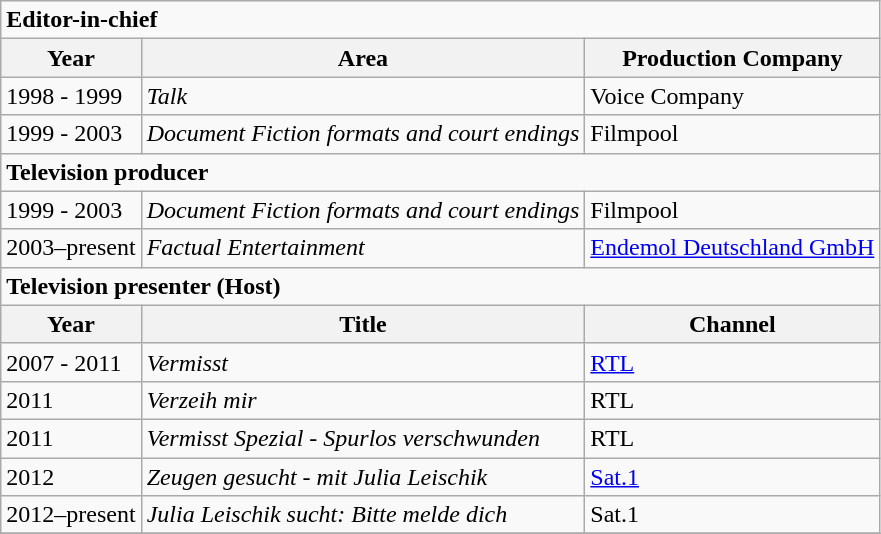<table class="wikitable">
<tr class="expand-child">
<td colspan="3"><strong>Editor-in-chief</strong></td>
</tr>
<tr>
<th>Year</th>
<th>Area</th>
<th>Production Company</th>
</tr>
<tr>
<td>1998 - 1999</td>
<td><em>Talk</em></td>
<td>Voice Company</td>
</tr>
<tr>
<td>1999 - 2003</td>
<td><em>Document Fiction formats and court endings</em></td>
<td>Filmpool</td>
</tr>
<tr class="expand-child">
<td colspan="3"><strong>Television producer</strong></td>
</tr>
<tr>
<td>1999 - 2003</td>
<td><em>Document Fiction formats and court endings</em></td>
<td>Filmpool</td>
</tr>
<tr>
<td>2003–present</td>
<td><em>Factual Entertainment</em></td>
<td><a href='#'>Endemol Deutschland GmbH</a></td>
</tr>
<tr class="expand-child">
<td colspan="3"><strong>Television presenter (Host)</strong></td>
</tr>
<tr>
<th>Year</th>
<th>Title</th>
<th>Channel</th>
</tr>
<tr>
<td>2007 - 2011</td>
<td><em>Vermisst</em></td>
<td><a href='#'>RTL</a></td>
</tr>
<tr>
<td>2011</td>
<td><em>Verzeih mir</em></td>
<td>RTL</td>
</tr>
<tr>
<td>2011</td>
<td><em>Vermisst Spezial - Spurlos verschwunden</em></td>
<td>RTL</td>
</tr>
<tr>
<td>2012</td>
<td><em>Zeugen gesucht - mit Julia Leischik</em></td>
<td><a href='#'>Sat.1</a></td>
</tr>
<tr>
<td>2012–present</td>
<td><em>Julia Leischik sucht: Bitte melde dich</em></td>
<td>Sat.1</td>
</tr>
<tr>
</tr>
</table>
